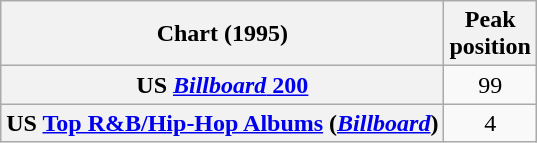<table class="wikitable sortable plainrowheaders" style="text-align:center">
<tr>
<th scope="col">Chart (1995)</th>
<th scope="col">Peak<br> position</th>
</tr>
<tr>
<th scope="row">US <a href='#'><em>Billboard</em> 200</a></th>
<td>99</td>
</tr>
<tr>
<th scope="row">US <a href='#'>Top R&B/Hip-Hop Albums</a> (<em><a href='#'>Billboard</a></em>)</th>
<td>4</td>
</tr>
</table>
